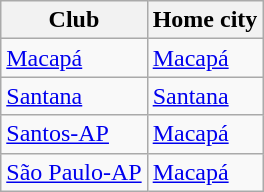<table class="wikitable sortable">
<tr>
<th>Club</th>
<th>Home city</th>
</tr>
<tr>
<td><a href='#'>Macapá</a></td>
<td><a href='#'>Macapá</a></td>
</tr>
<tr>
<td><a href='#'>Santana</a></td>
<td><a href='#'>Santana</a></td>
</tr>
<tr>
<td><a href='#'>Santos-AP</a></td>
<td><a href='#'>Macapá</a></td>
</tr>
<tr>
<td><a href='#'>São Paulo-AP</a></td>
<td><a href='#'>Macapá</a></td>
</tr>
</table>
